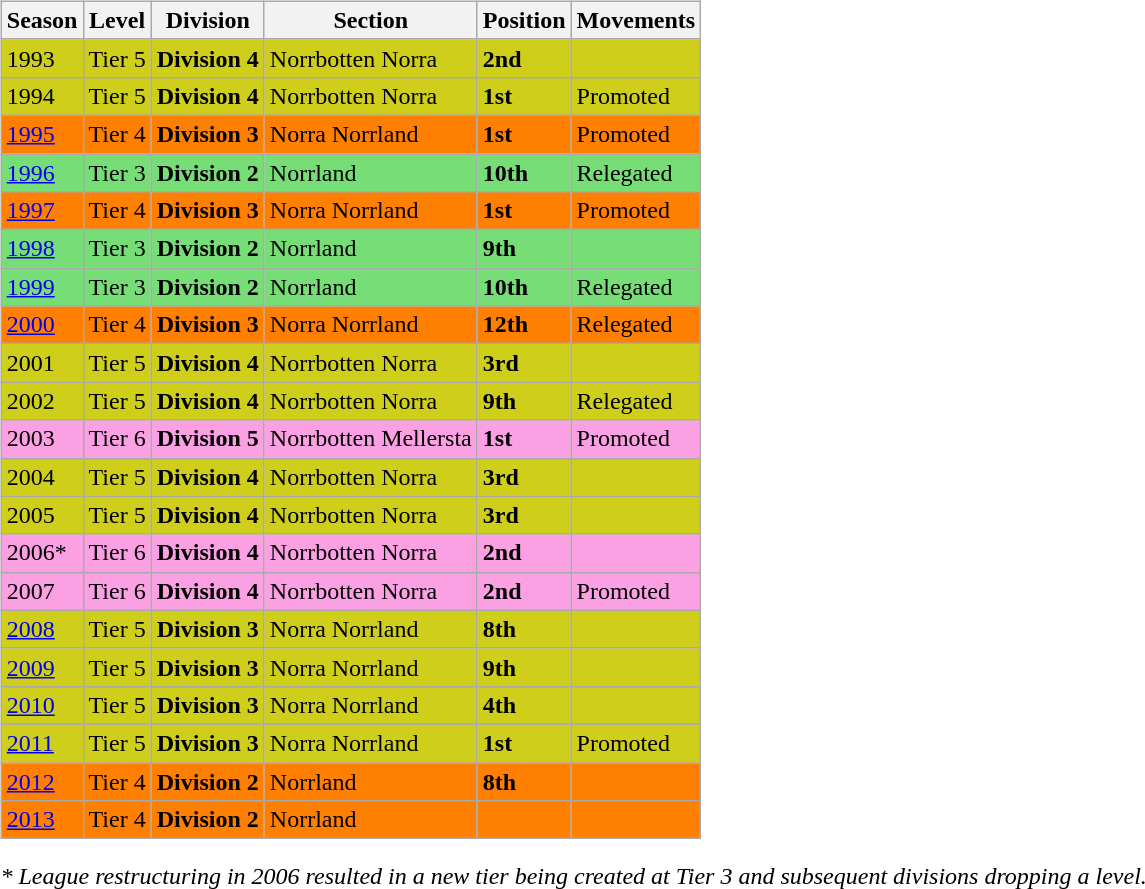<table>
<tr>
<td valign="top" width=0%><br><table class="wikitable">
<tr style="background:#f0f6fa;">
<th><strong>Season</strong></th>
<th><strong>Level</strong></th>
<th><strong>Division</strong></th>
<th><strong>Section</strong></th>
<th><strong>Position</strong></th>
<th><strong>Movements</strong></th>
</tr>
<tr>
<td style="background:#CECE1B;">1993</td>
<td style="background:#CECE1B;">Tier 5</td>
<td style="background:#CECE1B;"><strong>Division 4</strong></td>
<td style="background:#CECE1B;">Norrbotten Norra</td>
<td style="background:#CECE1B;"><strong>2nd</strong></td>
<td style="background:#CECE1B;"></td>
</tr>
<tr>
<td style="background:#CECE1B;">1994</td>
<td style="background:#CECE1B;">Tier 5</td>
<td style="background:#CECE1B;"><strong>Division 4</strong></td>
<td style="background:#CECE1B;">Norrbotten Norra</td>
<td style="background:#CECE1B;"><strong>1st</strong></td>
<td style="background:#CECE1B;">Promoted</td>
</tr>
<tr>
<td style="background:#FF7F00;"><a href='#'>1995</a></td>
<td style="background:#FF7F00;">Tier 4</td>
<td style="background:#FF7F00;"><strong>Division 3</strong></td>
<td style="background:#FF7F00;">Norra Norrland</td>
<td style="background:#FF7F00;"><strong>1st</strong></td>
<td style="background:#FF7F00;">Promoted</td>
</tr>
<tr>
<td style="background:#77DD77;"><a href='#'>1996</a></td>
<td style="background:#77DD77;">Tier 3</td>
<td style="background:#77DD77;"><strong>Division 2</strong></td>
<td style="background:#77DD77;">Norrland</td>
<td style="background:#77DD77;"><strong>10th</strong></td>
<td style="background:#77DD77;">Relegated</td>
</tr>
<tr>
<td style="background:#FF7F00;"><a href='#'>1997</a></td>
<td style="background:#FF7F00;">Tier 4</td>
<td style="background:#FF7F00;"><strong>Division 3</strong></td>
<td style="background:#FF7F00;">Norra Norrland</td>
<td style="background:#FF7F00;"><strong>1st</strong></td>
<td style="background:#FF7F00;">Promoted</td>
</tr>
<tr>
<td style="background:#77DD77;"><a href='#'>1998</a></td>
<td style="background:#77DD77;">Tier 3</td>
<td style="background:#77DD77;"><strong>Division 2</strong></td>
<td style="background:#77DD77;">Norrland</td>
<td style="background:#77DD77;"><strong>9th</strong></td>
<td style="background:#77DD77;"></td>
</tr>
<tr>
<td style="background:#77DD77;"><a href='#'>1999</a></td>
<td style="background:#77DD77;">Tier 3</td>
<td style="background:#77DD77;"><strong>Division 2</strong></td>
<td style="background:#77DD77;">Norrland</td>
<td style="background:#77DD77;"><strong>10th</strong></td>
<td style="background:#77DD77;">Relegated</td>
</tr>
<tr>
<td style="background:#FF7F00;"><a href='#'>2000</a></td>
<td style="background:#FF7F00;">Tier 4</td>
<td style="background:#FF7F00;"><strong>Division 3</strong></td>
<td style="background:#FF7F00;">Norra Norrland</td>
<td style="background:#FF7F00;"><strong>12th</strong></td>
<td style="background:#FF7F00;">Relegated</td>
</tr>
<tr>
<td style="background:#CECE1B;">2001</td>
<td style="background:#CECE1B;">Tier 5</td>
<td style="background:#CECE1B;"><strong>Division 4</strong></td>
<td style="background:#CECE1B;">Norrbotten Norra</td>
<td style="background:#CECE1B;"><strong>3rd</strong></td>
<td style="background:#CECE1B;"></td>
</tr>
<tr>
<td style="background:#CECE1B;">2002</td>
<td style="background:#CECE1B;">Tier 5</td>
<td style="background:#CECE1B;"><strong>Division 4</strong></td>
<td style="background:#CECE1B;">Norrbotten Norra</td>
<td style="background:#CECE1B;"><strong>9th</strong></td>
<td style="background:#CECE1B;">Relegated</td>
</tr>
<tr>
<td style="background:#FBA0E3;">2003</td>
<td style="background:#FBA0E3;">Tier 6</td>
<td style="background:#FBA0E3;"><strong>Division 5</strong></td>
<td style="background:#FBA0E3;">Norrbotten Mellersta</td>
<td style="background:#FBA0E3;"><strong>1st</strong></td>
<td style="background:#FBA0E3;">Promoted</td>
</tr>
<tr>
<td style="background:#CECE1B;">2004</td>
<td style="background:#CECE1B;">Tier 5</td>
<td style="background:#CECE1B;"><strong>Division 4</strong></td>
<td style="background:#CECE1B;">Norrbotten Norra</td>
<td style="background:#CECE1B;"><strong>3rd</strong></td>
<td style="background:#CECE1B;"></td>
</tr>
<tr>
<td style="background:#CECE1B;">2005</td>
<td style="background:#CECE1B;">Tier 5</td>
<td style="background:#CECE1B;"><strong>Division 4</strong></td>
<td style="background:#CECE1B;">Norrbotten Norra</td>
<td style="background:#CECE1B;"><strong>3rd</strong></td>
<td style="background:#CECE1B;"></td>
</tr>
<tr>
<td style="background:#FBA0E3;">2006*</td>
<td style="background:#FBA0E3;">Tier 6</td>
<td style="background:#FBA0E3;"><strong>Division 4</strong></td>
<td style="background:#FBA0E3;">Norrbotten Norra</td>
<td style="background:#FBA0E3;"><strong>2nd</strong></td>
<td style="background:#FBA0E3;"></td>
</tr>
<tr>
<td style="background:#FBA0E3;">2007</td>
<td style="background:#FBA0E3;">Tier 6</td>
<td style="background:#FBA0E3;"><strong>Division 4</strong></td>
<td style="background:#FBA0E3;">Norrbotten Norra</td>
<td style="background:#FBA0E3;"><strong>2nd</strong></td>
<td style="background:#FBA0E3;">Promoted</td>
</tr>
<tr>
<td style="background:#CECE1B;"><a href='#'>2008</a></td>
<td style="background:#CECE1B;">Tier 5</td>
<td style="background:#CECE1B;"><strong>Division 3</strong></td>
<td style="background:#CECE1B;">Norra Norrland</td>
<td style="background:#CECE1B;"><strong>8th</strong></td>
<td style="background:#CECE1B;"></td>
</tr>
<tr>
<td style="background:#CECE1B;"><a href='#'>2009</a></td>
<td style="background:#CECE1B;">Tier 5</td>
<td style="background:#CECE1B;"><strong>Division 3</strong></td>
<td style="background:#CECE1B;">Norra Norrland</td>
<td style="background:#CECE1B;"><strong>9th</strong></td>
<td style="background:#CECE1B;"></td>
</tr>
<tr>
<td style="background:#CECE1B;"><a href='#'>2010</a></td>
<td style="background:#CECE1B;">Tier 5</td>
<td style="background:#CECE1B;"><strong>Division 3</strong></td>
<td style="background:#CECE1B;">Norra Norrland</td>
<td style="background:#CECE1B;"><strong>4th</strong></td>
<td style="background:#CECE1B;"></td>
</tr>
<tr>
<td style="background:#CECE1B;"><a href='#'>2011</a></td>
<td style="background:#CECE1B;">Tier 5</td>
<td style="background:#CECE1B;"><strong>Division 3</strong></td>
<td style="background:#CECE1B;">Norra Norrland</td>
<td style="background:#CECE1B;"><strong>1st</strong></td>
<td style="background:#CECE1B;">Promoted</td>
</tr>
<tr>
<td style="background:#FF7F00;"><a href='#'>2012</a></td>
<td style="background:#FF7F00;">Tier 4</td>
<td style="background:#FF7F00;"><strong>Division 2</strong></td>
<td style="background:#FF7F00;">Norrland</td>
<td style="background:#FF7F00;"><strong>8th</strong></td>
<td style="background:#FF7F00;"></td>
</tr>
<tr>
<td style="background:#FF7F00;"><a href='#'>2013</a></td>
<td style="background:#FF7F00;">Tier 4</td>
<td style="background:#FF7F00;"><strong>Division 2</strong></td>
<td style="background:#FF7F00;">Norrland</td>
<td style="background:#FF7F00;"></td>
<td style="background:#FF7F00;"></td>
</tr>
</table>
<em>* League restructuring in 2006 resulted in a new tier being created at Tier 3 and subsequent divisions dropping a level.</em></td>
</tr>
</table>
